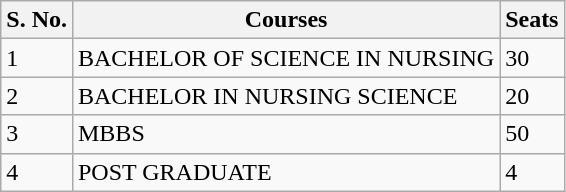<table class="wikitable sortable">
<tr>
<th>S. No.</th>
<th>Courses</th>
<th>Seats</th>
</tr>
<tr>
<td>1</td>
<td>BACHELOR OF SCIENCE IN NURSING</td>
<td>30</td>
</tr>
<tr>
<td>2</td>
<td>BACHELOR IN NURSING SCIENCE</td>
<td>20</td>
</tr>
<tr>
<td>3</td>
<td>MBBS</td>
<td>50</td>
</tr>
<tr>
<td>4</td>
<td>POST GRADUATE</td>
<td>4</td>
</tr>
</table>
